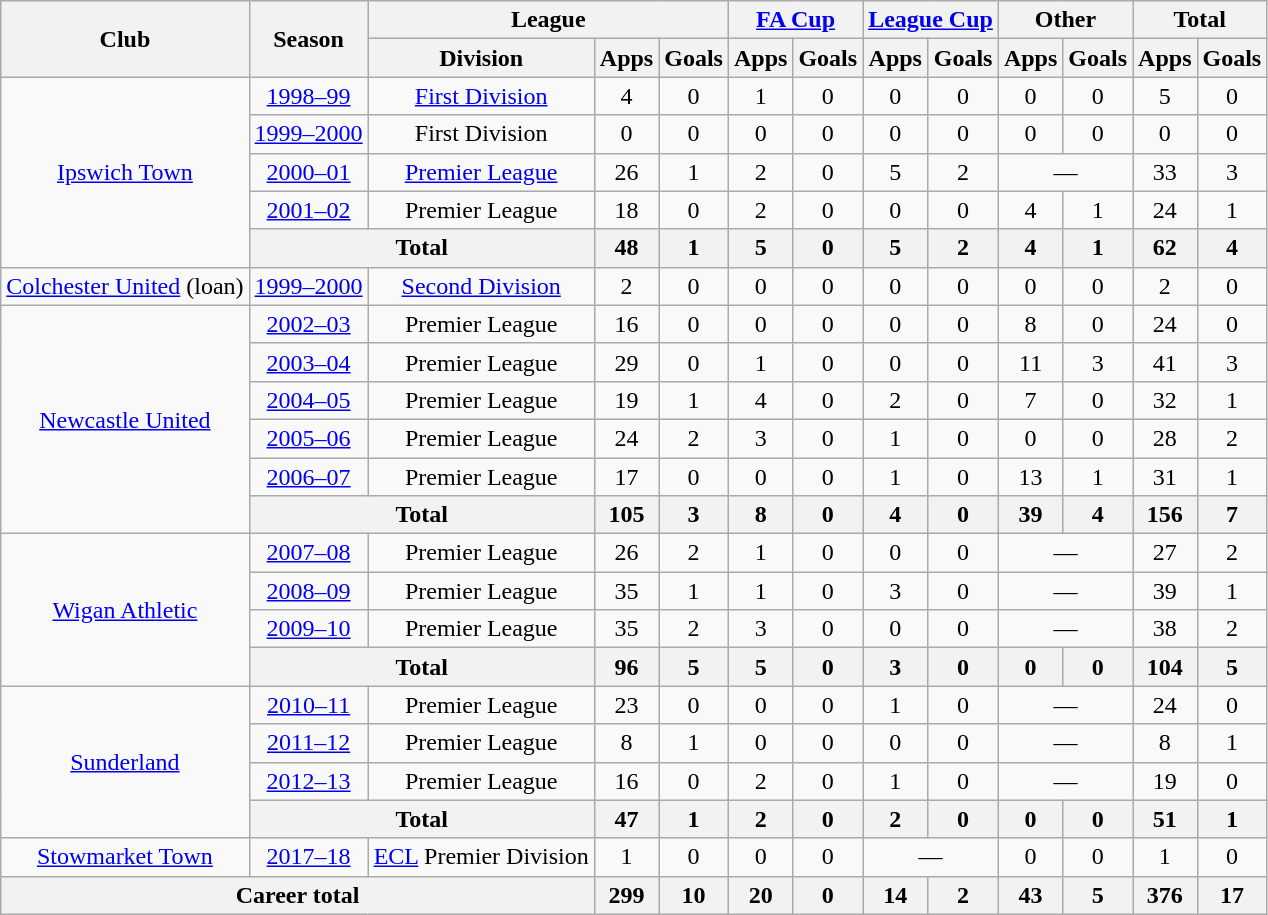<table class="wikitable" style="text-align:center">
<tr>
<th rowspan="2">Club</th>
<th rowspan="2">Season</th>
<th colspan="3">League</th>
<th colspan="2"><a href='#'>FA Cup</a></th>
<th colspan="2"><a href='#'>League Cup</a></th>
<th colspan="2">Other</th>
<th colspan="2">Total</th>
</tr>
<tr>
<th>Division</th>
<th>Apps</th>
<th>Goals</th>
<th>Apps</th>
<th>Goals</th>
<th>Apps</th>
<th>Goals</th>
<th>Apps</th>
<th>Goals</th>
<th>Apps</th>
<th>Goals</th>
</tr>
<tr>
<td rowspan="5"><a href='#'>Ipswich Town</a></td>
<td><a href='#'>1998–99</a></td>
<td><a href='#'>First Division</a></td>
<td>4</td>
<td>0</td>
<td>1</td>
<td>0</td>
<td>0</td>
<td>0</td>
<td>0</td>
<td>0</td>
<td>5</td>
<td>0</td>
</tr>
<tr>
<td><a href='#'>1999–2000</a></td>
<td>First Division</td>
<td>0</td>
<td>0</td>
<td>0</td>
<td>0</td>
<td>0</td>
<td>0</td>
<td>0</td>
<td>0</td>
<td>0</td>
<td>0</td>
</tr>
<tr>
<td><a href='#'>2000–01</a></td>
<td><a href='#'>Premier League</a></td>
<td>26</td>
<td>1</td>
<td>2</td>
<td>0</td>
<td>5</td>
<td>2</td>
<td colspan="2">―</td>
<td>33</td>
<td>3</td>
</tr>
<tr>
<td><a href='#'>2001–02</a></td>
<td>Premier League</td>
<td>18</td>
<td>0</td>
<td>2</td>
<td>0</td>
<td>0</td>
<td>0</td>
<td>4</td>
<td>1</td>
<td>24</td>
<td>1</td>
</tr>
<tr>
<th colspan="2">Total</th>
<th>48</th>
<th>1</th>
<th>5</th>
<th>0</th>
<th>5</th>
<th>2</th>
<th>4</th>
<th>1</th>
<th>62</th>
<th>4</th>
</tr>
<tr>
<td><a href='#'>Colchester United</a> (loan)</td>
<td><a href='#'>1999–2000</a></td>
<td><a href='#'>Second Division</a></td>
<td>2</td>
<td>0</td>
<td>0</td>
<td>0</td>
<td>0</td>
<td>0</td>
<td>0</td>
<td>0</td>
<td>2</td>
<td>0</td>
</tr>
<tr>
<td rowspan="6"><a href='#'>Newcastle United</a></td>
<td><a href='#'>2002–03</a></td>
<td>Premier League</td>
<td>16</td>
<td>0</td>
<td>0</td>
<td>0</td>
<td>0</td>
<td>0</td>
<td>8</td>
<td>0</td>
<td>24</td>
<td>0</td>
</tr>
<tr>
<td><a href='#'>2003–04</a></td>
<td>Premier League</td>
<td>29</td>
<td>0</td>
<td>1</td>
<td>0</td>
<td>0</td>
<td>0</td>
<td>11</td>
<td>3</td>
<td>41</td>
<td>3</td>
</tr>
<tr>
<td><a href='#'>2004–05</a></td>
<td>Premier League</td>
<td>19</td>
<td>1</td>
<td>4</td>
<td>0</td>
<td>2</td>
<td>0</td>
<td>7</td>
<td>0</td>
<td>32</td>
<td>1</td>
</tr>
<tr>
<td><a href='#'>2005–06</a></td>
<td>Premier League</td>
<td>24</td>
<td>2</td>
<td>3</td>
<td>0</td>
<td>1</td>
<td>0</td>
<td>0</td>
<td>0</td>
<td>28</td>
<td>2</td>
</tr>
<tr>
<td><a href='#'>2006–07</a></td>
<td>Premier League</td>
<td>17</td>
<td>0</td>
<td>0</td>
<td>0</td>
<td>1</td>
<td>0</td>
<td>13</td>
<td>1</td>
<td>31</td>
<td>1</td>
</tr>
<tr>
<th colspan="2">Total</th>
<th>105</th>
<th>3</th>
<th>8</th>
<th>0</th>
<th>4</th>
<th>0</th>
<th>39</th>
<th>4</th>
<th>156</th>
<th>7</th>
</tr>
<tr>
<td rowspan="4"><a href='#'>Wigan Athletic</a></td>
<td><a href='#'>2007–08</a></td>
<td>Premier League</td>
<td>26</td>
<td>2</td>
<td>1</td>
<td>0</td>
<td>0</td>
<td>0</td>
<td colspan="2">―</td>
<td>27</td>
<td>2</td>
</tr>
<tr>
<td><a href='#'>2008–09</a></td>
<td>Premier League</td>
<td>35</td>
<td>1</td>
<td>1</td>
<td>0</td>
<td>3</td>
<td>0</td>
<td colspan="2">―</td>
<td>39</td>
<td>1</td>
</tr>
<tr>
<td><a href='#'>2009–10</a></td>
<td>Premier League</td>
<td>35</td>
<td>2</td>
<td>3</td>
<td>0</td>
<td>0</td>
<td>0</td>
<td colspan="2">―</td>
<td>38</td>
<td>2</td>
</tr>
<tr>
<th colspan="2">Total</th>
<th>96</th>
<th>5</th>
<th>5</th>
<th>0</th>
<th>3</th>
<th>0</th>
<th>0</th>
<th>0</th>
<th>104</th>
<th>5</th>
</tr>
<tr>
<td rowspan="4"><a href='#'>Sunderland</a></td>
<td><a href='#'>2010–11</a></td>
<td>Premier League</td>
<td>23</td>
<td>0</td>
<td>0</td>
<td>0</td>
<td>1</td>
<td>0</td>
<td colspan="2">―</td>
<td>24</td>
<td>0</td>
</tr>
<tr>
<td><a href='#'>2011–12</a></td>
<td>Premier League</td>
<td>8</td>
<td>1</td>
<td>0</td>
<td>0</td>
<td>0</td>
<td>0</td>
<td colspan="2">―</td>
<td>8</td>
<td>1</td>
</tr>
<tr>
<td><a href='#'>2012–13</a></td>
<td>Premier League</td>
<td>16</td>
<td>0</td>
<td>2</td>
<td>0</td>
<td>1</td>
<td>0</td>
<td colspan="2">―</td>
<td>19</td>
<td>0</td>
</tr>
<tr>
<th colspan="2">Total</th>
<th>47</th>
<th>1</th>
<th>2</th>
<th>0</th>
<th>2</th>
<th>0</th>
<th>0</th>
<th>0</th>
<th>51</th>
<th>1</th>
</tr>
<tr>
<td><a href='#'>Stowmarket Town</a></td>
<td><a href='#'>2017–18</a></td>
<td><a href='#'>ECL</a> Premier Division</td>
<td>1</td>
<td>0</td>
<td>0</td>
<td>0</td>
<td colspan="2">―</td>
<td>0</td>
<td>0</td>
<td>1</td>
<td>0</td>
</tr>
<tr>
<th colspan="3">Career total</th>
<th>299</th>
<th>10</th>
<th>20</th>
<th>0</th>
<th>14</th>
<th>2</th>
<th>43</th>
<th>5</th>
<th>376</th>
<th>17</th>
</tr>
</table>
